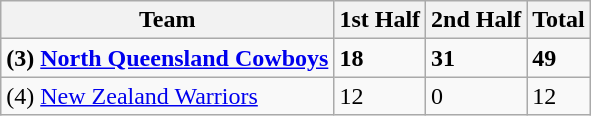<table class="wikitable">
<tr>
<th>Team</th>
<th>1st Half</th>
<th>2nd Half</th>
<th>Total</th>
</tr>
<tr>
<td><strong>(3) <a href='#'>North Queensland Cowboys</a></strong></td>
<td><strong>18</strong></td>
<td><strong>31</strong></td>
<td><strong>49</strong></td>
</tr>
<tr>
<td>(4) <a href='#'>New Zealand Warriors</a></td>
<td>12</td>
<td>0</td>
<td>12</td>
</tr>
</table>
